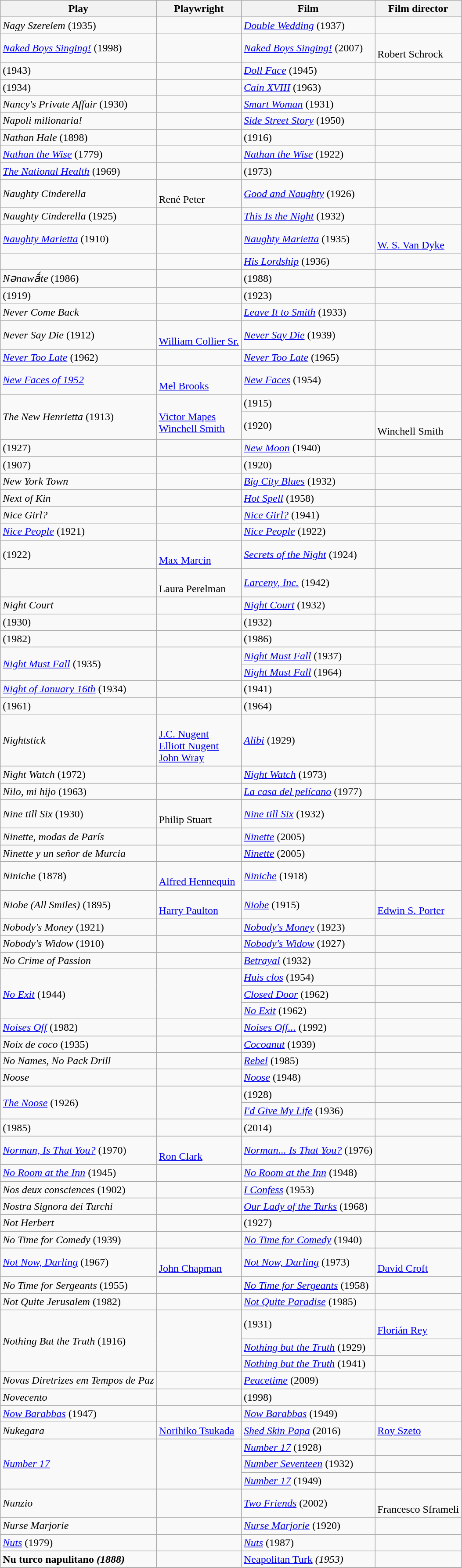<table class="wikitable plainrowheaders sortable">
<tr>
<th width=>Play</th>
<th width=>Playwright</th>
<th width=>Film</th>
<th width=>Film director</th>
</tr>
<tr>
<td><em>Nagy Szerelem</em> (1935)</td>
<td></td>
<td><em><a href='#'>Double Wedding</a></em> (1937)</td>
<td></td>
</tr>
<tr>
<td><em><a href='#'>Naked Boys Singing!</a></em> (1998)</td>
<td><br></td>
<td><em><a href='#'>Naked Boys Singing!</a></em> (2007)</td>
<td><br>Robert Schrock</td>
</tr>
<tr>
<td> (1943)</td>
<td></td>
<td><em><a href='#'>Doll Face</a></em> (1945)</td>
<td></td>
</tr>
<tr>
<td> (1934)</td>
<td></td>
<td><em><a href='#'>Cain XVIII</a></em> (1963)</td>
<td></td>
</tr>
<tr>
<td><em>Nancy's Private Affair</em> (1930)</td>
<td></td>
<td><em><a href='#'>Smart Woman</a></em> (1931)</td>
<td></td>
</tr>
<tr>
<td><em>Napoli milionaria!</em></td>
<td></td>
<td><em><a href='#'>Side Street Story</a></em> (1950)</td>
<td></td>
</tr>
<tr>
<td><em>Nathan Hale</em> (1898)</td>
<td></td>
<td> (1916)</td>
<td></td>
</tr>
<tr>
<td><em><a href='#'>Nathan the Wise</a></em> (1779)</td>
<td></td>
<td><em><a href='#'>Nathan the Wise</a></em> (1922)</td>
<td></td>
</tr>
<tr>
<td><em><a href='#'>The National Health</a></em> (1969)</td>
<td></td>
<td> (1973)</td>
<td></td>
</tr>
<tr>
<td><em>Naughty Cinderella</em></td>
<td><br>René Peter</td>
<td><em><a href='#'>Good and Naughty</a></em> (1926)</td>
<td></td>
</tr>
<tr>
<td><em>Naughty Cinderella</em> (1925)</td>
<td></td>
<td><em><a href='#'>This Is the Night</a></em> (1932)</td>
<td></td>
</tr>
<tr>
<td><em><a href='#'>Naughty Marietta</a></em> (1910)</td>
<td></td>
<td><em><a href='#'>Naughty Marietta</a></em> (1935)</td>
<td><br><a href='#'>W. S. Van Dyke</a></td>
</tr>
<tr>
<td></td>
<td></td>
<td><em><a href='#'>His Lordship</a></em> (1936)</td>
<td></td>
</tr>
<tr>
<td><em>Nənawā́te</em> (1986)</td>
<td></td>
<td> (1988)</td>
<td></td>
</tr>
<tr>
<td> (1919)</td>
<td></td>
<td> (1923)</td>
<td></td>
</tr>
<tr>
<td><em>Never Come Back</em></td>
<td></td>
<td><em><a href='#'>Leave It to Smith</a></em> (1933)</td>
<td></td>
</tr>
<tr>
<td><em>Never Say Die</em> (1912)</td>
<td><br><a href='#'>William Collier Sr.</a></td>
<td><em><a href='#'>Never Say Die</a></em> (1939)</td>
<td></td>
</tr>
<tr>
<td><em><a href='#'>Never Too Late</a></em> (1962)</td>
<td></td>
<td><em><a href='#'>Never Too Late</a></em> (1965)</td>
<td></td>
</tr>
<tr>
<td><em><a href='#'>New Faces of 1952</a></em></td>
<td><br><a href='#'>Mel Brooks</a></td>
<td><em><a href='#'>New Faces</a></em> (1954)</td>
<td></td>
</tr>
<tr>
<td rowspan=2><em>The New Henrietta</em> (1913)</td>
<td rowspan=2><br><a href='#'>Victor Mapes</a><br><a href='#'>Winchell Smith</a></td>
<td> (1915)</td>
<td></td>
</tr>
<tr>
<td> (1920)</td>
<td><br>Winchell Smith</td>
</tr>
<tr>
<td> (1927)</td>
<td></td>
<td><em><a href='#'>New Moon</a></em> (1940)</td>
<td></td>
</tr>
<tr>
<td> (1907)</td>
<td></td>
<td> (1920)</td>
<td></td>
</tr>
<tr>
<td><em>New York Town</em></td>
<td></td>
<td><em><a href='#'>Big City Blues</a></em> (1932)</td>
<td></td>
</tr>
<tr>
<td><em>Next of Kin</em></td>
<td></td>
<td><em><a href='#'>Hot Spell</a></em> (1958)</td>
<td></td>
</tr>
<tr>
<td><em>Nice Girl?</em></td>
<td></td>
<td><em><a href='#'>Nice Girl?</a></em> (1941)</td>
<td></td>
</tr>
<tr>
<td><em><a href='#'>Nice People</a></em> (1921)</td>
<td></td>
<td><em><a href='#'>Nice People</a></em> (1922)</td>
<td></td>
</tr>
<tr>
<td> (1922)</td>
<td><br> <a href='#'>Max Marcin</a></td>
<td><em><a href='#'>Secrets of the Night</a></em> (1924)</td>
<td></td>
</tr>
<tr>
<td></td>
<td><br>Laura Perelman</td>
<td><em><a href='#'>Larceny, Inc.</a></em> (1942)</td>
<td></td>
</tr>
<tr>
<td><em>Night Court</em></td>
<td></td>
<td><em><a href='#'>Night Court</a></em> (1932)</td>
<td></td>
</tr>
<tr>
<td> (1930)</td>
<td></td>
<td> (1932)</td>
<td></td>
</tr>
<tr>
<td>  (1982)</td>
<td></td>
<td> (1986)</td>
<td></td>
</tr>
<tr>
<td rowspan=2><em><a href='#'>Night Must Fall</a></em> (1935)</td>
<td rowspan=2></td>
<td><em><a href='#'>Night Must Fall</a></em> (1937)</td>
<td></td>
</tr>
<tr>
<td><em><a href='#'>Night Must Fall</a></em> (1964)</td>
<td></td>
</tr>
<tr>
<td><em><a href='#'>Night of January 16th</a></em> (1934)</td>
<td></td>
<td> (1941)</td>
<td></td>
</tr>
<tr>
<td> (1961)</td>
<td></td>
<td> (1964)</td>
<td></td>
</tr>
<tr>
<td><em>Nightstick</em></td>
<td> <br><a href='#'>J.C. Nugent</a><br><a href='#'>Elliott Nugent</a><br><a href='#'>John Wray</a></td>
<td><em><a href='#'>Alibi</a></em> (1929)</td>
<td></td>
</tr>
<tr>
<td><em>Night Watch</em> (1972)</td>
<td></td>
<td><em><a href='#'>Night Watch</a></em> (1973)</td>
<td></td>
</tr>
<tr>
<td><em>Nilo, mi hijo</em> (1963)</td>
<td></td>
<td><em><a href='#'>La casa del pelícano</a></em> (1977)</td>
<td></td>
</tr>
<tr>
<td><em>Nine till Six</em> (1930)</td>
<td><br> Philip Stuart</td>
<td><em><a href='#'>Nine till Six</a></em> (1932)</td>
<td></td>
</tr>
<tr>
<td><em>Ninette, modas de París</em></td>
<td></td>
<td><em><a href='#'>Ninette</a></em> (2005)</td>
<td></td>
</tr>
<tr>
<td><em> Ninette y un señor de Murcia</em></td>
<td></td>
<td><em><a href='#'>Ninette</a></em> (2005)</td>
<td></td>
</tr>
<tr>
<td><em>Niniche</em> (1878)</td>
<td><br><a href='#'>Alfred Hennequin</a></td>
<td><em><a href='#'>Niniche</a></em> (1918)</td>
<td></td>
</tr>
<tr>
<td><em>Niobe (All Smiles)</em> (1895)</td>
<td><br><a href='#'>Harry Paulton</a></td>
<td><em><a href='#'>Niobe</a></em> (1915)</td>
<td><br><a href='#'>Edwin S. Porter</a></td>
</tr>
<tr>
<td><em>Nobody's Money</em> (1921)</td>
<td></td>
<td><em><a href='#'>Nobody's Money</a></em> (1923)</td>
<td></td>
</tr>
<tr>
<td><em>Nobody's Widow</em> (1910)</td>
<td></td>
<td><em><a href='#'>Nobody's Widow</a></em> (1927)</td>
<td></td>
</tr>
<tr>
<td><em>No Crime of Passion</em></td>
<td></td>
<td><em><a href='#'>Betrayal</a></em> (1932)</td>
<td></td>
</tr>
<tr>
<td rowspan=3><em><a href='#'>No Exit</a></em> (1944)</td>
<td rowspan=3></td>
<td><em><a href='#'>Huis clos</a></em> (1954)</td>
<td></td>
</tr>
<tr>
<td><em><a href='#'>Closed Door</a></em> (1962)</td>
<td></td>
</tr>
<tr>
<td><em><a href='#'>No Exit</a></em> (1962)</td>
<td></td>
</tr>
<tr>
<td><em><a href='#'>Noises Off</a></em> (1982)</td>
<td></td>
<td><em><a href='#'>Noises Off...</a></em> (1992)</td>
<td></td>
</tr>
<tr>
<td><em>Noix de coco</em> (1935)</td>
<td></td>
<td><em><a href='#'>Cocoanut</a></em> (1939)</td>
<td></td>
</tr>
<tr>
<td><em>No Names, No Pack Drill</em></td>
<td></td>
<td><em><a href='#'>Rebel</a></em> (1985)</td>
<td></td>
</tr>
<tr>
<td><em>Noose</em></td>
<td></td>
<td><em><a href='#'>Noose</a></em> (1948)</td>
<td></td>
</tr>
<tr>
<td rowspan=2><em><a href='#'>The Noose</a></em> (1926)</td>
<td rowspan=2></td>
<td> (1928)</td>
<td></td>
</tr>
<tr>
<td><em><a href='#'>I'd Give My Life</a></em> (1936)</td>
<td></td>
</tr>
<tr>
<td> (1985)</td>
<td></td>
<td> (2014)</td>
<td></td>
</tr>
<tr>
<td><em><a href='#'>Norman, Is That You?</a></em> (1970)</td>
<td><br><a href='#'>Ron Clark</a></td>
<td><em><a href='#'>Norman... Is That You?</a></em> (1976)</td>
<td></td>
</tr>
<tr>
<td><em><a href='#'>No Room at the Inn</a></em> (1945)</td>
<td></td>
<td><em><a href='#'>No Room at the Inn</a></em> (1948)</td>
<td></td>
</tr>
<tr>
<td><em>Nos deux consciences</em> (1902)</td>
<td></td>
<td><em><a href='#'>I Confess</a></em> (1953)</td>
<td></td>
</tr>
<tr>
<td><em>Nostra Signora dei Turchi</em></td>
<td></td>
<td><em><a href='#'>Our Lady of the Turks</a></em> (1968)</td>
<td></td>
</tr>
<tr>
<td><em>Not Herbert</em></td>
<td></td>
<td> (1927)</td>
<td></td>
</tr>
<tr>
<td><em>No Time for Comedy</em> (1939)</td>
<td></td>
<td><em><a href='#'>No Time for Comedy</a></em> (1940)</td>
<td></td>
</tr>
<tr>
<td><em><a href='#'>Not Now, Darling</a></em> (1967)</td>
<td><br><a href='#'>John Chapman</a></td>
<td><em><a href='#'>Not Now, Darling</a></em> (1973)</td>
<td><br><a href='#'>David Croft</a></td>
</tr>
<tr>
<td><em>No Time for Sergeants</em> (1955)</td>
<td></td>
<td><em><a href='#'>No Time for Sergeants</a></em> (1958)</td>
<td></td>
</tr>
<tr>
<td><em>Not Quite Jerusalem</em> (1982)</td>
<td></td>
<td><em><a href='#'>Not Quite Paradise</a></em> (1985)</td>
<td></td>
</tr>
<tr>
<td rowspan=3><em>Nothing But the Truth</em> (1916)</td>
<td rowspan=3></td>
<td> (1931)</td>
<td><br><a href='#'>Florián Rey</a></td>
</tr>
<tr>
<td><em><a href='#'>Nothing but the Truth</a></em> (1929)</td>
<td></td>
</tr>
<tr>
<td><em><a href='#'>Nothing but the Truth</a></em> (1941)</td>
<td></td>
</tr>
<tr>
<td><em>Novas Diretrizes em Tempos de Paz</em></td>
<td></td>
<td><em><a href='#'>Peacetime</a></em> (2009)</td>
<td></td>
</tr>
<tr>
<td><em>Novecento</em></td>
<td></td>
<td> (1998)</td>
<td></td>
</tr>
<tr>
<td><em><a href='#'>Now Barabbas</a></em> (1947)</td>
<td></td>
<td><em><a href='#'>Now Barabbas</a></em> (1949)</td>
<td></td>
</tr>
<tr>
<td><em>Nukegara</em></td>
<td><a href='#'>Norihiko Tsukada</a></td>
<td><em><a href='#'>Shed Skin Papa</a></em> (2016)</td>
<td><a href='#'>Roy Szeto</a></td>
</tr>
<tr>
<td rowspan=3><em><a href='#'>Number 17</a></em></td>
<td rowspan=3></td>
<td><em><a href='#'>Number 17</a></em> (1928)</td>
<td></td>
</tr>
<tr>
<td><em><a href='#'>Number Seventeen</a></em> (1932)</td>
<td></td>
</tr>
<tr>
<td><em><a href='#'>Number 17</a></em> (1949)</td>
<td></td>
</tr>
<tr>
<td><em>Nunzio</em></td>
<td></td>
<td><em><a href='#'>Two Friends</a></em> (2002)</td>
<td><br>Francesco Sframeli</td>
</tr>
<tr>
<td><em>Nurse Marjorie</em></td>
<td></td>
<td><em><a href='#'>Nurse Marjorie</a></em> (1920)</td>
<td></td>
</tr>
<tr>
<td><em><a href='#'>Nuts</a></em> (1979)</td>
<td></td>
<td><em><a href='#'>Nuts</a></em> (1987)</td>
<td></td>
</tr>
<tr>
<td><strong>Nu turco napulitano<em> (1888)</td>
<td></td>
<td></em><a href='#'>Neapolitan Turk</a><em> (1953)</td>
<td></td>
</tr>
<tr>
</tr>
</table>
